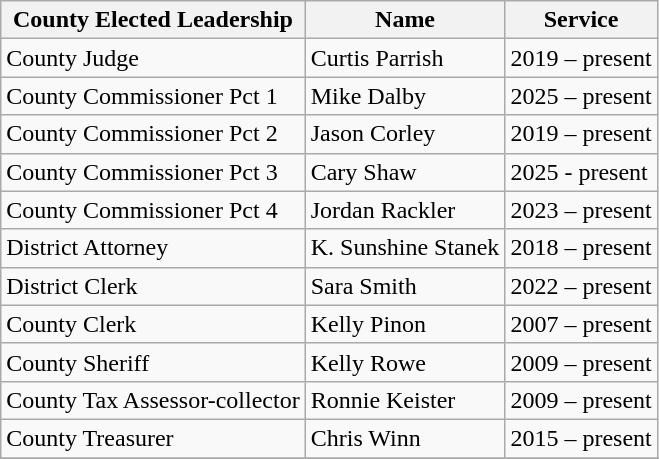<table class="wikitable">
<tr>
<th>County Elected Leadership</th>
<th>Name</th>
<th>Service</th>
</tr>
<tr>
<td>County Judge</td>
<td>Curtis Parrish</td>
<td>2019 – present</td>
</tr>
<tr>
<td>County Commissioner Pct 1</td>
<td>Mike Dalby</td>
<td>2025 – present</td>
</tr>
<tr>
<td>County Commissioner Pct 2</td>
<td>Jason Corley</td>
<td>2019 – present</td>
</tr>
<tr>
<td>County Commissioner Pct 3</td>
<td>Cary Shaw</td>
<td>2025 - present</td>
</tr>
<tr>
<td>County Commissioner Pct 4</td>
<td>Jordan Rackler</td>
<td>2023 – present</td>
</tr>
<tr>
<td>District Attorney</td>
<td>K. Sunshine Stanek</td>
<td>2018 – present</td>
</tr>
<tr>
<td>District Clerk</td>
<td>Sara Smith</td>
<td>2022 – present</td>
</tr>
<tr>
<td>County Clerk</td>
<td>Kelly Pinon</td>
<td>2007 – present</td>
</tr>
<tr>
<td>County Sheriff</td>
<td>Kelly Rowe</td>
<td>2009 – present</td>
</tr>
<tr>
<td>County Tax Assessor-collector</td>
<td>Ronnie Keister</td>
<td>2009 – present</td>
</tr>
<tr>
<td>County Treasurer</td>
<td>Chris Winn</td>
<td>2015 – present</td>
</tr>
<tr>
</tr>
</table>
